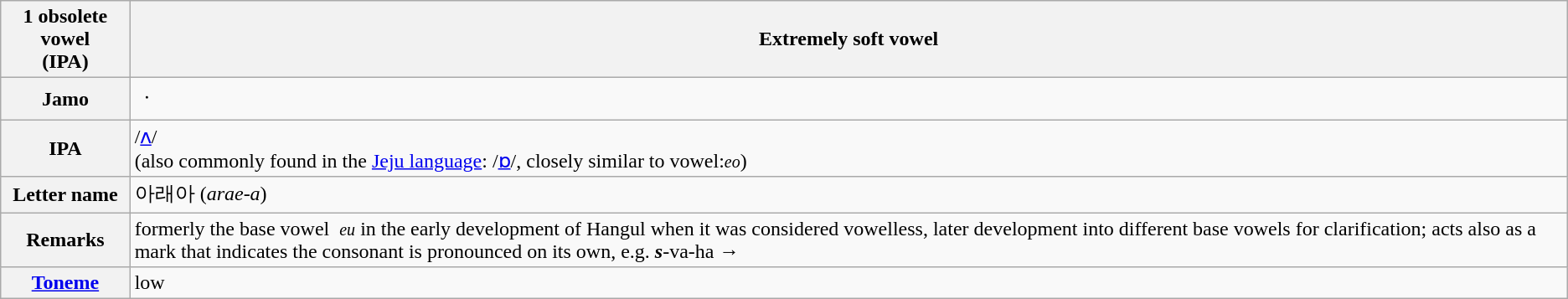<table class="wikitable">
<tr>
<th colspan="1">1 obsolete vowel<br>(IPA)</th>
<th>Extremely soft vowel</th>
</tr>
<tr>
<th>Jamo</th>
<td><big>ㆍ</big></td>
</tr>
<tr>
<th>IPA</th>
<td>/<a href='#'>ʌ</a>/<br>(also commonly found in the <a href='#'>Jeju language</a>: /<a href='#'>ɒ</a>/, closely similar to vowel:<small><em>eo</em></small>)</td>
</tr>
<tr>
<th>Letter name</th>
<td>아래아 (<em>arae-a</em>)</td>
</tr>
<tr>
<th>Remarks</th>
<td>formerly the base vowel  <small><em>eu</em></small> in the early development of Hangul when it was considered vowelless, later development into different base vowels for clarification; acts also as a mark that indicates the consonant is pronounced on its own, e.g. <strong><em>s</em></strong>-va-ha → </td>
</tr>
<tr>
<th><a href='#'>Toneme</a></th>
<td>low</td>
</tr>
</table>
